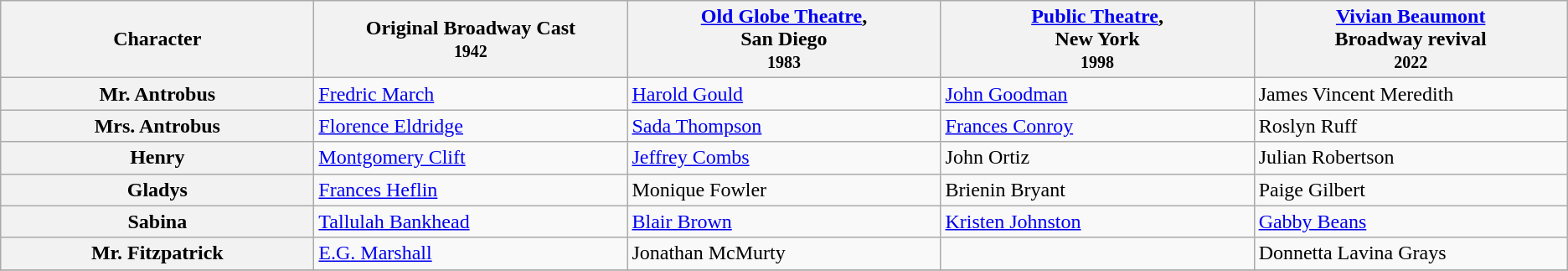<table class="wikitable">
<tr>
<th style="width:10%;">Character</th>
<th style="width:10%;">Original Broadway Cast <br> <small>1942</small></th>
<th style="width:10%;"><a href='#'>Old Globe Theatre</a>, <br> San Diego <br> <small>1983</small></th>
<th style="width:10%;"><a href='#'>Public Theatre</a>, <br> New York <br> <small>1998</small></th>
<th style="width:10%;"><a href='#'>Vivian Beaumont</a> <br> Broadway revival <br> <small>2022</small></th>
</tr>
<tr>
<th>Mr. Antrobus</th>
<td><a href='#'>Fredric March</a></td>
<td><a href='#'>Harold Gould</a></td>
<td><a href='#'>John Goodman</a></td>
<td>James Vincent Meredith</td>
</tr>
<tr>
<th>Mrs. Antrobus</th>
<td><a href='#'>Florence Eldridge</a></td>
<td><a href='#'>Sada Thompson</a></td>
<td><a href='#'>Frances Conroy</a></td>
<td>Roslyn Ruff</td>
</tr>
<tr>
<th>Henry</th>
<td><a href='#'>Montgomery Clift</a></td>
<td><a href='#'>Jeffrey Combs</a></td>
<td>John Ortiz</td>
<td>Julian Robertson</td>
</tr>
<tr>
<th>Gladys</th>
<td><a href='#'>Frances Heflin</a></td>
<td>Monique Fowler</td>
<td>Brienin Bryant</td>
<td>Paige Gilbert</td>
</tr>
<tr>
<th>Sabina</th>
<td><a href='#'>Tallulah Bankhead</a></td>
<td><a href='#'>Blair Brown</a></td>
<td><a href='#'>Kristen Johnston</a></td>
<td><a href='#'>Gabby Beans</a></td>
</tr>
<tr>
<th>Mr. Fitzpatrick</th>
<td><a href='#'>E.G. Marshall</a></td>
<td>Jonathan McMurty</td>
<td></td>
<td>Donnetta Lavina Grays</td>
</tr>
<tr>
</tr>
</table>
